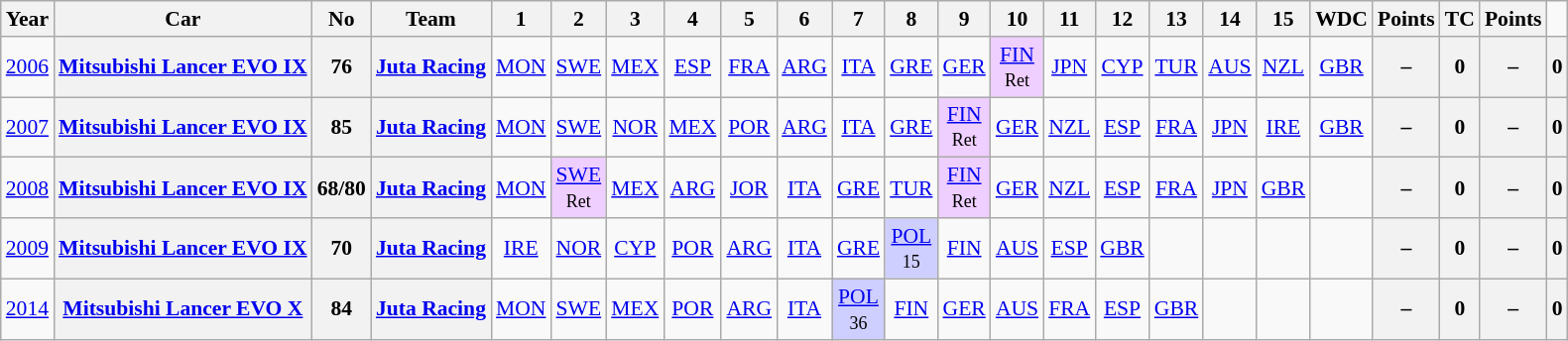<table class="wikitable" style="text-align:center; font-size:90%">
<tr>
<th>Year</th>
<th>Car</th>
<th>No</th>
<th>Team</th>
<th>1</th>
<th>2</th>
<th>3</th>
<th>4</th>
<th>5</th>
<th>6</th>
<th>7</th>
<th>8</th>
<th>9</th>
<th>10</th>
<th>11</th>
<th>12</th>
<th>13</th>
<th>14</th>
<th>15</th>
<th>WDC</th>
<th>Points</th>
<th>TC</th>
<th>Points</th>
</tr>
<tr>
<td><a href='#'>2006</a></td>
<th><a href='#'>Mitsubishi Lancer EVO IX</a></th>
<th>76</th>
<th> <a href='#'>Juta Racing</a></th>
<td><a href='#'>MON</a></td>
<td><a href='#'>SWE</a></td>
<td><a href='#'>MEX</a></td>
<td><a href='#'>ESP</a></td>
<td><a href='#'>FRA</a></td>
<td><a href='#'>ARG</a></td>
<td><a href='#'>ITA</a></td>
<td><a href='#'>GRE</a></td>
<td><a href='#'>GER</a></td>
<td style="background:#EFCFFF;"><a href='#'>FIN</a><br><small>Ret</small></td>
<td><a href='#'>JPN</a></td>
<td><a href='#'>CYP</a></td>
<td><a href='#'>TUR</a></td>
<td><a href='#'>AUS</a></td>
<td><a href='#'>NZL</a></td>
<td><a href='#'>GBR</a></td>
<th>–</th>
<th>0</th>
<th>–</th>
<th>0</th>
</tr>
<tr>
<td><a href='#'>2007</a></td>
<th><a href='#'>Mitsubishi Lancer EVO IX</a></th>
<th>85</th>
<th> <a href='#'>Juta Racing</a></th>
<td><a href='#'>MON</a></td>
<td><a href='#'>SWE</a></td>
<td><a href='#'>NOR</a></td>
<td><a href='#'>MEX</a></td>
<td><a href='#'>POR</a></td>
<td><a href='#'>ARG</a></td>
<td><a href='#'>ITA</a></td>
<td><a href='#'>GRE</a></td>
<td style="background:#EFCFFF;"><a href='#'>FIN</a><br><small>Ret</small></td>
<td><a href='#'>GER</a></td>
<td><a href='#'>NZL</a></td>
<td><a href='#'>ESP</a></td>
<td><a href='#'>FRA</a></td>
<td><a href='#'>JPN</a></td>
<td><a href='#'>IRE</a></td>
<td><a href='#'>GBR</a></td>
<th>–</th>
<th>0</th>
<th>–</th>
<th>0</th>
</tr>
<tr>
<td><a href='#'>2008</a></td>
<th><a href='#'>Mitsubishi Lancer EVO IX</a></th>
<th>68/80</th>
<th> <a href='#'>Juta Racing</a></th>
<td><a href='#'>MON</a></td>
<td style="background:#EFCFFF;"><a href='#'>SWE</a><br><small>Ret</small></td>
<td><a href='#'>MEX</a></td>
<td><a href='#'>ARG</a></td>
<td><a href='#'>JOR</a></td>
<td><a href='#'>ITA</a></td>
<td><a href='#'>GRE</a></td>
<td><a href='#'>TUR</a></td>
<td style="background:#EFCFFF;"><a href='#'>FIN</a><br><small>Ret</small></td>
<td><a href='#'>GER</a></td>
<td><a href='#'>NZL</a></td>
<td><a href='#'>ESP</a></td>
<td><a href='#'>FRA</a></td>
<td><a href='#'>JPN</a></td>
<td><a href='#'>GBR</a></td>
<td></td>
<th>–</th>
<th>0</th>
<th>–</th>
<th>0</th>
</tr>
<tr>
<td><a href='#'>2009</a></td>
<th><a href='#'>Mitsubishi Lancer EVO IX</a></th>
<th>70</th>
<th> <a href='#'>Juta Racing</a></th>
<td><a href='#'>IRE</a></td>
<td><a href='#'>NOR</a></td>
<td><a href='#'>CYP</a></td>
<td><a href='#'>POR</a></td>
<td><a href='#'>ARG</a></td>
<td><a href='#'>ITA</a></td>
<td><a href='#'>GRE</a></td>
<td style="background:#CFCFFF;"><a href='#'>POL</a><br><small>15</small></td>
<td><a href='#'>FIN</a></td>
<td><a href='#'>AUS</a></td>
<td><a href='#'>ESP</a></td>
<td><a href='#'>GBR</a></td>
<td></td>
<td></td>
<td></td>
<td></td>
<th>–</th>
<th>0</th>
<th>–</th>
<th>0</th>
</tr>
<tr>
<td><a href='#'>2014</a></td>
<th><a href='#'>Mitsubishi Lancer EVO X</a></th>
<th>84</th>
<th> <a href='#'>Juta Racing</a></th>
<td><a href='#'>MON</a></td>
<td><a href='#'>SWE</a></td>
<td><a href='#'>MEX</a></td>
<td><a href='#'>POR</a></td>
<td><a href='#'>ARG</a></td>
<td><a href='#'>ITA</a></td>
<td style="background:#CFCFFF;"><a href='#'>POL</a><br><small>36</small></td>
<td><a href='#'>FIN</a></td>
<td><a href='#'>GER</a></td>
<td><a href='#'>AUS</a></td>
<td><a href='#'>FRA</a></td>
<td><a href='#'>ESP</a></td>
<td><a href='#'>GBR</a></td>
<td></td>
<td></td>
<td></td>
<th>–</th>
<th>0</th>
<th>–</th>
<th>0</th>
</tr>
</table>
